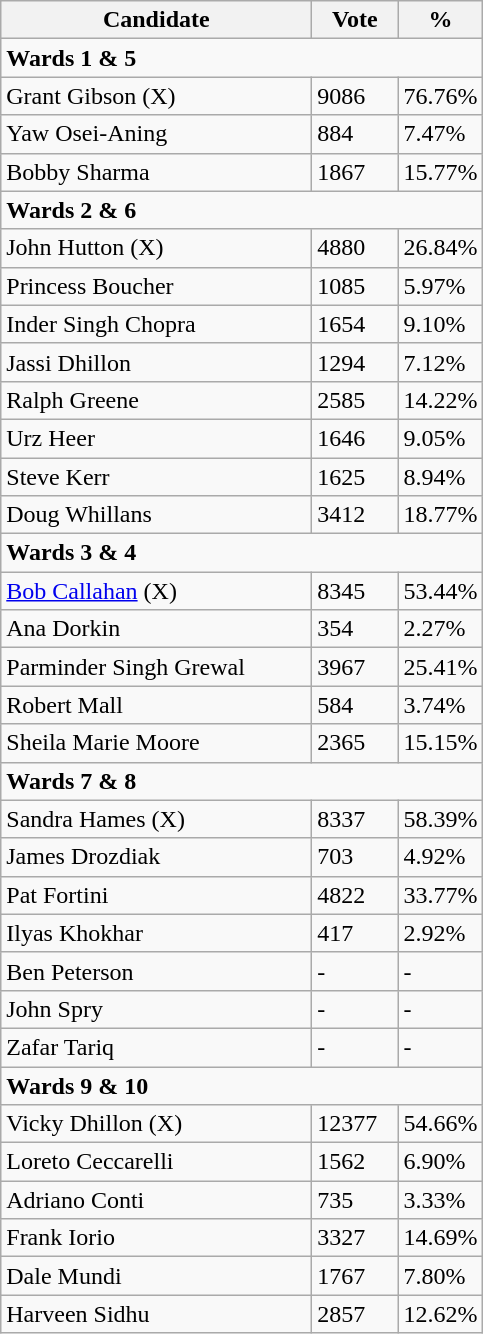<table class="wikitable">
<tr>
<th bgcolor="#DDDDFF" width="200px">Candidate</th>
<th bgcolor="#DDDDFF" width="50px">Vote</th>
<th bgcolor="#DDDDFF" width="30px">%</th>
</tr>
<tr>
<td colspan="3"><strong>Wards 1 & 5</strong></td>
</tr>
<tr>
<td>Grant Gibson (X)</td>
<td>9086</td>
<td>76.76%</td>
</tr>
<tr>
<td>Yaw Osei-Aning</td>
<td>884</td>
<td>7.47%</td>
</tr>
<tr>
<td>Bobby Sharma</td>
<td>1867</td>
<td>15.77%</td>
</tr>
<tr>
<td colspan="3"><strong>Wards 2 & 6</strong></td>
</tr>
<tr>
<td>John Hutton (X)</td>
<td>4880</td>
<td>26.84%</td>
</tr>
<tr>
<td>Princess Boucher</td>
<td>1085</td>
<td>5.97%</td>
</tr>
<tr>
<td>Inder Singh Chopra</td>
<td>1654</td>
<td>9.10%</td>
</tr>
<tr>
<td>Jassi Dhillon</td>
<td>1294</td>
<td>7.12%</td>
</tr>
<tr>
<td>Ralph Greene</td>
<td>2585</td>
<td>14.22%</td>
</tr>
<tr>
<td>Urz Heer</td>
<td>1646</td>
<td>9.05%</td>
</tr>
<tr>
<td>Steve Kerr</td>
<td>1625</td>
<td>8.94%</td>
</tr>
<tr>
<td>Doug Whillans</td>
<td>3412</td>
<td>18.77%</td>
</tr>
<tr>
<td colspan="3"><strong>Wards 3 & 4</strong></td>
</tr>
<tr>
<td><a href='#'>Bob Callahan</a> (X)</td>
<td>8345</td>
<td>53.44%</td>
</tr>
<tr>
<td>Ana Dorkin</td>
<td>354</td>
<td>2.27%</td>
</tr>
<tr>
<td>Parminder Singh Grewal</td>
<td>3967</td>
<td>25.41%</td>
</tr>
<tr>
<td>Robert Mall</td>
<td>584</td>
<td>3.74%</td>
</tr>
<tr>
<td>Sheila Marie Moore</td>
<td>2365</td>
<td>15.15%</td>
</tr>
<tr>
<td colspan="3"><strong>Wards 7 & 8</strong></td>
</tr>
<tr>
<td>Sandra Hames (X)</td>
<td>8337</td>
<td>58.39%</td>
</tr>
<tr>
<td>James Drozdiak</td>
<td>703</td>
<td>4.92%</td>
</tr>
<tr>
<td>Pat Fortini</td>
<td>4822</td>
<td>33.77%</td>
</tr>
<tr>
<td>Ilyas Khokhar</td>
<td>417</td>
<td>2.92%</td>
</tr>
<tr>
<td>Ben Peterson</td>
<td>-</td>
<td>-</td>
</tr>
<tr>
<td>John Spry</td>
<td>-</td>
<td>-</td>
</tr>
<tr>
<td>Zafar Tariq</td>
<td>-</td>
<td>-</td>
</tr>
<tr>
<td colspan="3"><strong>Wards 9 & 10</strong></td>
</tr>
<tr>
<td>Vicky Dhillon (X)</td>
<td>12377</td>
<td>54.66%</td>
</tr>
<tr>
<td>Loreto Ceccarelli</td>
<td>1562</td>
<td>6.90%</td>
</tr>
<tr>
<td>Adriano Conti</td>
<td>735</td>
<td>3.33%</td>
</tr>
<tr>
<td>Frank Iorio</td>
<td>3327</td>
<td>14.69%</td>
</tr>
<tr>
<td>Dale Mundi</td>
<td>1767</td>
<td>7.80%</td>
</tr>
<tr>
<td>Harveen Sidhu</td>
<td>2857</td>
<td>12.62%</td>
</tr>
</table>
